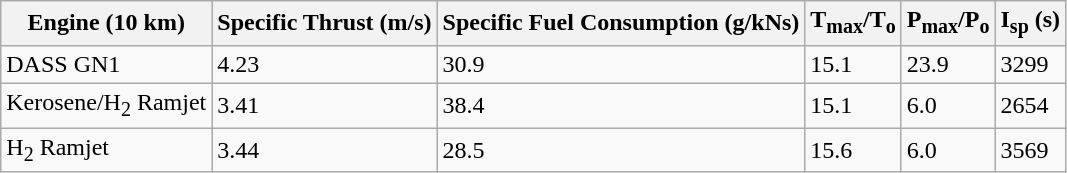<table class="wikitable">
<tr>
<th>Engine (10 km)</th>
<th>Specific Thrust (m/s)</th>
<th>Specific Fuel Consumption (g/kNs)</th>
<th>T<sub>max</sub>/T<sub>o</sub></th>
<th>P<sub>max</sub>/P<sub>o</sub></th>
<th>I<sub>sp</sub> (s)</th>
</tr>
<tr>
<td>DASS GN1</td>
<td>4.23</td>
<td>30.9</td>
<td>15.1</td>
<td>23.9</td>
<td>3299</td>
</tr>
<tr>
<td>Kerosene/H<sub>2</sub> Ramjet</td>
<td>3.41</td>
<td>38.4</td>
<td>15.1</td>
<td>6.0</td>
<td>2654</td>
</tr>
<tr>
<td>H<sub>2</sub> Ramjet</td>
<td>3.44</td>
<td>28.5</td>
<td>15.6</td>
<td>6.0</td>
<td>3569</td>
</tr>
</table>
